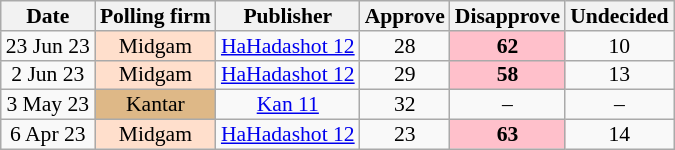<table class="wikitable sortable" style="text-align:center; font-size:90%; line-height:13px">
<tr>
<th>Date</th>
<th>Polling firm</th>
<th>Publisher</th>
<th>Approve</th>
<th>Disapprove</th>
<th>Undecided</th>
</tr>
<tr>
<td data-sort-value=2023-06-23>23 Jun 23</td>
<td style=background:#FFDFCC>Midgam</td>
<td><a href='#'>HaHadashot 12</a></td>
<td>28</td>
<td style=background:pink><strong>62</strong></td>
<td>10</td>
</tr>
<tr>
<td data-sort-value=2023-06-02>2 Jun 23</td>
<td style=background:#FFDFCC>Midgam</td>
<td><a href='#'>HaHadashot 12</a></td>
<td>29</td>
<td style=background:pink><strong>58</strong></td>
<td>13</td>
</tr>
<tr>
<td data-sort-value=2023-05-03>3 May 23</td>
<td style=background:burlywood>Kantar</td>
<td><a href='#'>Kan 11</a></td>
<td>32</td>
<td>–</td>
<td>–</td>
</tr>
<tr>
<td data-sort-value=2023-04-06>6 Apr 23</td>
<td style=background:#FFDFCC>Midgam</td>
<td><a href='#'>HaHadashot 12</a></td>
<td>23</td>
<td style=background:pink><strong>63</strong></td>
<td>14</td>
</tr>
</table>
